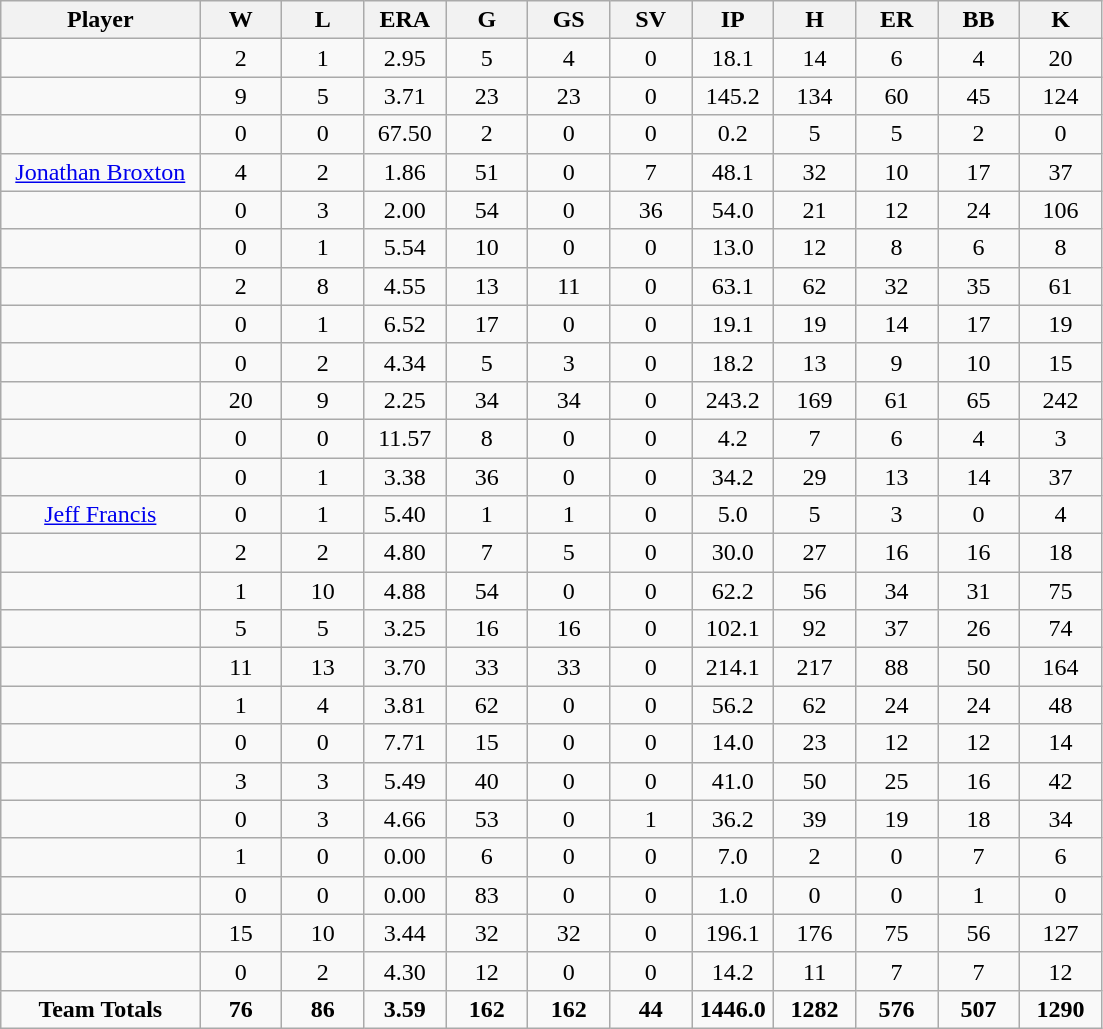<table class="wikitable sortable" style="text-align:center; border:1; cellpadding:2; cellspacing:0;">
<tr>
<th bgcolor="#DDDDFF" width="17%">Player</th>
<th bgcolor="#DDDDFF" width="7%">W</th>
<th bgcolor="#DDDDFF" width="7%">L</th>
<th bgcolor="#DDDDFF" width="7%">ERA</th>
<th bgcolor="#DDDDFF" width="7%">G</th>
<th bgcolor="#DDDDFF" width="7%">GS</th>
<th bgcolor="#DDDDFF" width="7%">SV</th>
<th bgcolor="#DDDDFF" width="7%">IP</th>
<th bgcolor="#DDDDFF" width="7%">H</th>
<th bgcolor="#DDDDFF" width="7%">ER</th>
<th bgcolor="#DDDDFF" width="7%">BB</th>
<th bgcolor="#DDDDFF" width="7%">K</th>
</tr>
<tr style="text-align:center;">
<td></td>
<td>2</td>
<td>1</td>
<td>2.95</td>
<td>5</td>
<td>4</td>
<td>0</td>
<td>18.1</td>
<td>14</td>
<td>6</td>
<td>4</td>
<td>20</td>
</tr>
<tr style="text-align:center;">
<td></td>
<td>9</td>
<td>5</td>
<td>3.71</td>
<td>23</td>
<td>23</td>
<td>0</td>
<td>145.2</td>
<td>134</td>
<td>60</td>
<td>45</td>
<td>124</td>
</tr>
<tr style="text-align:center;">
<td></td>
<td>0</td>
<td>0</td>
<td>67.50</td>
<td>2</td>
<td>0</td>
<td>0</td>
<td>0.2</td>
<td>5</td>
<td>5</td>
<td>2</td>
<td>0</td>
</tr>
<tr style="text-align:center;">
<td><a href='#'>Jonathan Broxton</a></td>
<td>4</td>
<td>2</td>
<td>1.86</td>
<td>51</td>
<td>0</td>
<td>7</td>
<td>48.1</td>
<td>32</td>
<td>10</td>
<td>17</td>
<td>37</td>
</tr>
<tr align=center>
<td></td>
<td>0</td>
<td>3</td>
<td>2.00</td>
<td>54</td>
<td>0</td>
<td>36</td>
<td>54.0</td>
<td>21</td>
<td>12</td>
<td>24</td>
<td>106</td>
</tr>
<tr style="text-align:center;">
<td></td>
<td>0</td>
<td>1</td>
<td>5.54</td>
<td>10</td>
<td>0</td>
<td>0</td>
<td>13.0</td>
<td>12</td>
<td>8</td>
<td>6</td>
<td>8</td>
</tr>
<tr style="text-align:center;">
<td></td>
<td>2</td>
<td>8</td>
<td>4.55</td>
<td>13</td>
<td>11</td>
<td>0</td>
<td>63.1</td>
<td>62</td>
<td>32</td>
<td>35</td>
<td>61</td>
</tr>
<tr style="text-align:center;">
<td></td>
<td>0</td>
<td>1</td>
<td>6.52</td>
<td>17</td>
<td>0</td>
<td>0</td>
<td>19.1</td>
<td>19</td>
<td>14</td>
<td>17</td>
<td>19</td>
</tr>
<tr style="text-align:center;">
<td></td>
<td>0</td>
<td>2</td>
<td>4.34</td>
<td>5</td>
<td>3</td>
<td>0</td>
<td>18.2</td>
<td>13</td>
<td>9</td>
<td>10</td>
<td>15</td>
</tr>
<tr style="text-align:center;">
<td></td>
<td>20</td>
<td>9</td>
<td>2.25</td>
<td>34</td>
<td>34</td>
<td>0</td>
<td>243.2</td>
<td>169</td>
<td>61</td>
<td>65</td>
<td>242</td>
</tr>
<tr style="text-align:center;">
<td></td>
<td>0</td>
<td>0</td>
<td>11.57</td>
<td>8</td>
<td>0</td>
<td>0</td>
<td>4.2</td>
<td>7</td>
<td>6</td>
<td>4</td>
<td>3</td>
</tr>
<tr style="text-align:center;">
<td></td>
<td>0</td>
<td>1</td>
<td>3.38</td>
<td>36</td>
<td>0</td>
<td>0</td>
<td>34.2</td>
<td>29</td>
<td>13</td>
<td>14</td>
<td>37</td>
</tr>
<tr style="text-align:center;">
<td><a href='#'>Jeff Francis</a></td>
<td>0</td>
<td>1</td>
<td>5.40</td>
<td>1</td>
<td>1</td>
<td>0</td>
<td>5.0</td>
<td>5</td>
<td>3</td>
<td>0</td>
<td>4</td>
</tr>
<tr align=center>
<td></td>
<td>2</td>
<td>2</td>
<td>4.80</td>
<td>7</td>
<td>5</td>
<td>0</td>
<td>30.0</td>
<td>27</td>
<td>16</td>
<td>16</td>
<td>18</td>
</tr>
<tr style="text-align:center;">
<td></td>
<td>1</td>
<td>10</td>
<td>4.88</td>
<td>54</td>
<td>0</td>
<td>0</td>
<td>62.2</td>
<td>56</td>
<td>34</td>
<td>31</td>
<td>75</td>
</tr>
<tr style="text-align:center;">
<td></td>
<td>5</td>
<td>5</td>
<td>3.25</td>
<td>16</td>
<td>16</td>
<td>0</td>
<td>102.1</td>
<td>92</td>
<td>37</td>
<td>26</td>
<td>74</td>
</tr>
<tr style="text-align:center;">
<td></td>
<td>11</td>
<td>13</td>
<td>3.70</td>
<td>33</td>
<td>33</td>
<td>0</td>
<td>214.1</td>
<td>217</td>
<td>88</td>
<td>50</td>
<td>164</td>
</tr>
<tr style="text-align:center;">
<td></td>
<td>1</td>
<td>4</td>
<td>3.81</td>
<td>62</td>
<td>0</td>
<td>0</td>
<td>56.2</td>
<td>62</td>
<td>24</td>
<td>24</td>
<td>48</td>
</tr>
<tr style="text-align:center;">
<td></td>
<td>0</td>
<td>0</td>
<td>7.71</td>
<td>15</td>
<td>0</td>
<td>0</td>
<td>14.0</td>
<td>23</td>
<td>12</td>
<td>12</td>
<td>14</td>
</tr>
<tr style="text-align:center;">
<td></td>
<td>3</td>
<td>3</td>
<td>5.49</td>
<td>40</td>
<td>0</td>
<td>0</td>
<td>41.0</td>
<td>50</td>
<td>25</td>
<td>16</td>
<td>42</td>
</tr>
<tr style="text-align:center;">
<td></td>
<td>0</td>
<td>3</td>
<td>4.66</td>
<td>53</td>
<td>0</td>
<td>1</td>
<td>36.2</td>
<td>39</td>
<td>19</td>
<td>18</td>
<td>34</td>
</tr>
<tr style="text-align:center;">
<td></td>
<td>1</td>
<td>0</td>
<td>0.00</td>
<td>6</td>
<td>0</td>
<td>0</td>
<td>7.0</td>
<td>2</td>
<td>0</td>
<td>7</td>
<td>6</td>
</tr>
<tr style="text-align:center;">
<td></td>
<td>0</td>
<td>0</td>
<td>0.00</td>
<td>83</td>
<td>0</td>
<td>0</td>
<td>1.0</td>
<td>0</td>
<td>0</td>
<td>1</td>
<td>0</td>
</tr>
<tr style="text-align:center;">
<td></td>
<td>15</td>
<td>10</td>
<td>3.44</td>
<td>32</td>
<td>32</td>
<td>0</td>
<td>196.1</td>
<td>176</td>
<td>75</td>
<td>56</td>
<td>127</td>
</tr>
<tr style="text-align:center;">
<td></td>
<td>0</td>
<td>2</td>
<td>4.30</td>
<td>12</td>
<td>0</td>
<td>0</td>
<td>14.2</td>
<td>11</td>
<td>7</td>
<td>7</td>
<td>12</td>
</tr>
<tr align=center>
<td><strong>Team Totals</strong></td>
<td><strong>76</strong></td>
<td><strong>86</strong></td>
<td><strong>3.59</strong></td>
<td><strong>162</strong></td>
<td><strong>162</strong></td>
<td><strong>44</strong></td>
<td><strong>1446.0</strong></td>
<td><strong>1282</strong></td>
<td><strong>576</strong></td>
<td><strong>507</strong></td>
<td><strong>1290</strong></td>
</tr>
</table>
